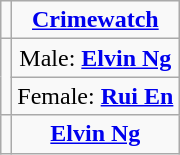<table class="wikitable" style="text-align:center">
<tr>
<td></td>
<td><strong><a href='#'>Crimewatch</a></strong></td>
</tr>
<tr>
<td rowspan=2></td>
<td>Male: <strong><a href='#'>Elvin Ng</a></strong></td>
</tr>
<tr>
<td>Female: <strong><a href='#'>Rui En</a></strong></td>
</tr>
<tr>
<td></td>
<td><strong><a href='#'>Elvin Ng</a> </strong></td>
</tr>
</table>
